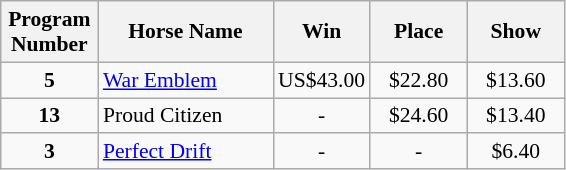<table class="wikitable sortable" style="font-size:90%">
<tr>
<th width="58px">Program<br>Number</th>
<th width="110px">Horse Name<br></th>
<th width="58px">Win<br></th>
<th width="58px">Place<br></th>
<th width="58px">Show</th>
</tr>
<tr>
<td align=center><strong>5</strong></td>
<td><a href='#'>War Emblem</a></td>
<td align=center>US$43.00</td>
<td align=center>$22.80</td>
<td align=center>$13.60</td>
</tr>
<tr>
<td align=center><strong>13</strong></td>
<td>Proud Citizen</td>
<td align=center>-</td>
<td align=center>$24.60</td>
<td align=center>$13.40</td>
</tr>
<tr>
<td align=center><strong>3</strong></td>
<td><a href='#'>Perfect Drift</a></td>
<td align=center>-</td>
<td align=center>-</td>
<td align=center>$6.40</td>
</tr>
</table>
